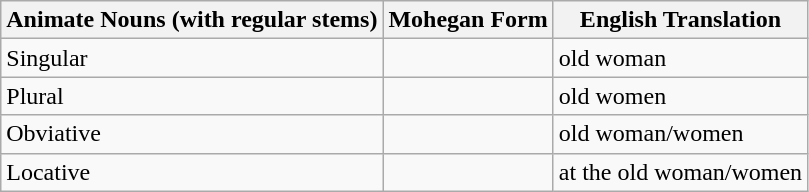<table class="wikitable">
<tr>
<th>Animate Nouns (with regular stems)</th>
<th>Mohegan Form</th>
<th>English Translation</th>
</tr>
<tr>
<td>Singular</td>
<td></td>
<td>old woman</td>
</tr>
<tr>
<td>Plural</td>
<td></td>
<td>old women</td>
</tr>
<tr>
<td>Obviative</td>
<td></td>
<td>old woman/women</td>
</tr>
<tr>
<td>Locative</td>
<td></td>
<td>at the old woman/women</td>
</tr>
</table>
